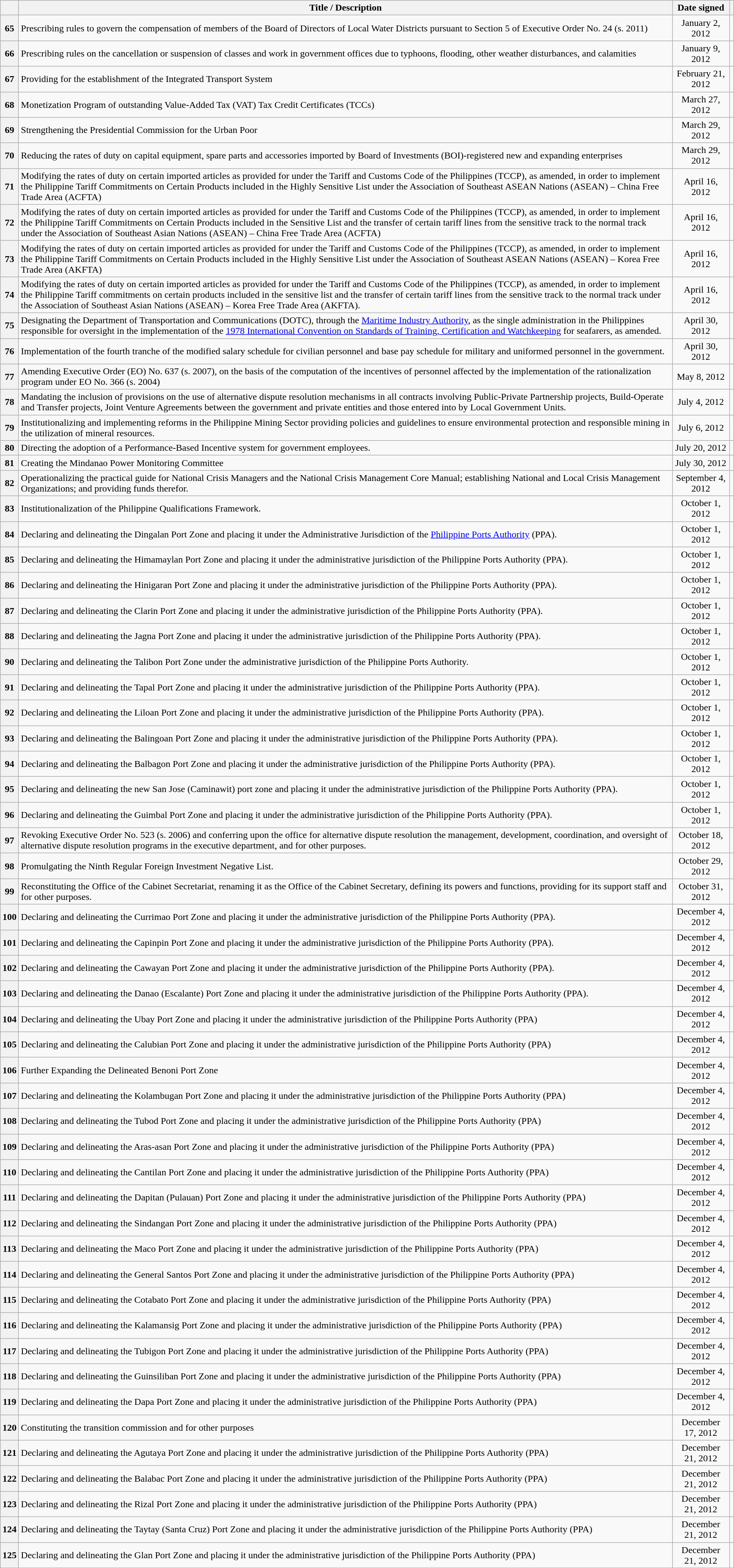<table class="wikitable sortable" style="text-align:center;">
<tr>
<th scope="col"></th>
<th scope="col">Title / Description</th>
<th scope="col">Date signed</th>
<th scope="col" class="unsortable"></th>
</tr>
<tr>
<th scope="row">65</th>
<td style="text-align:left;">Prescribing rules to govern the compensation of members of the Board of Directors of Local Water Districts pursuant to Section 5 of Executive Order No. 24 (s. 2011)</td>
<td>January 2, 2012</td>
<td></td>
</tr>
<tr>
<th scope="row">66</th>
<td style="text-align:left;">Prescribing rules on the cancellation or suspension of classes and work in government offices due to typhoons, flooding, other weather disturbances, and calamities</td>
<td>January 9, 2012</td>
<td></td>
</tr>
<tr>
<th scope="row">67</th>
<td style="text-align:left;">Providing for the establishment of the Integrated Transport System</td>
<td>February 21, 2012</td>
<td></td>
</tr>
<tr>
<th scope="row">68</th>
<td style="text-align:left;">Monetization Program of outstanding Value-Added Tax (VAT) Tax Credit Certificates (TCCs)</td>
<td>March 27, 2012</td>
<td></td>
</tr>
<tr>
<th scope="row">69</th>
<td style="text-align:left;">Strengthening the Presidential Commission for the Urban Poor</td>
<td>March 29, 2012</td>
<td></td>
</tr>
<tr>
<th scope="row">70</th>
<td style="text-align:left;">Reducing the rates of duty on capital equipment, spare parts and accessories imported by Board of Investments (BOI)-registered new and expanding enterprises</td>
<td>March 29, 2012</td>
<td></td>
</tr>
<tr>
<th scope="row">71</th>
<td style="text-align:left;">Modifying the rates of duty on certain imported articles as provided for under the Tariff and Customs Code of the Philippines (TCCP), as amended, in order to implement the Philippine Tariff Commitments on Certain Products included in the Highly Sensitive List under the Association of Southeast ASEAN Nations (ASEAN) – China Free Trade Area (ACFTA)</td>
<td>April 16, 2012</td>
<td></td>
</tr>
<tr>
<th scope="row">72</th>
<td style="text-align:left;">Modifying the rates of duty on certain imported articles as provided for under the Tariff and Customs Code of the Philippines (TCCP), as amended, in order to implement the Philippine Tariff Commitments on Certain Products included in the Sensitive List and the transfer of certain tariff lines from the sensitive track to the normal track under the Association of Southeast Asian Nations (ASEAN) – China Free Trade Area (ACFTA)</td>
<td>April 16, 2012</td>
<td></td>
</tr>
<tr>
<th scope="row">73</th>
<td style="text-align:left;">Modifying the rates of duty on certain imported articles as provided for under the Tariff and Customs Code of the Philippines (TCCP), as amended, in order to implement the Philippine Tariff Commitments on Certain Products included in the Highly Sensitive List under the Association of Southeast ASEAN Nations (ASEAN) – Korea Free Trade Area (AKFTA)</td>
<td>April 16, 2012</td>
<td></td>
</tr>
<tr>
<th scope="row">74</th>
<td style="text-align:left;">Modifying the rates of duty on certain imported articles as provided for under the Tariff and Customs Code of the Philippines (TCCP), as amended, in order to implement the Philippine Tariff commitments on certain products included in the sensitive list and the transfer of certain tariff lines from the sensitive track to the normal track under the Association of Southeast Asian Nations (ASEAN) – Korea Free Trade Area (AKFTA).</td>
<td>April 16, 2012</td>
<td></td>
</tr>
<tr>
<th scope="row">75</th>
<td style="text-align:left;">Designating the Department of Transportation and Communications (DOTC), through the <a href='#'>Maritime Industry Authority</a>, as the single administration in the Philippines responsible for oversight in the implementation of the <a href='#'>1978 International Convention on Standards of Training, Certification and Watchkeeping</a> for seafarers, as amended.</td>
<td>April 30, 2012</td>
<td></td>
</tr>
<tr>
<th scope="row">76</th>
<td style="text-align:left;">Implementation of the fourth tranche of the modified salary schedule for civilian personnel and base pay schedule for military and uniformed personnel in the government.</td>
<td>April 30, 2012</td>
<td></td>
</tr>
<tr>
<th scope="row">77</th>
<td style="text-align:left;">Amending Executive Order (EO) No. 637 (s. 2007), on the basis of the computation of the incentives of personnel affected by the implementation of the rationalization program under EO No. 366 (s. 2004)</td>
<td>May 8, 2012</td>
<td></td>
</tr>
<tr>
<th scope="row">78</th>
<td style="text-align:left;">Mandating the inclusion of provisions on the use of alternative dispute resolution mechanisms in all contracts involving Public-Private Partnership projects, Build-Operate and Transfer projects, Joint Venture Agreements between the government and private entities and those entered into by Local Government Units.</td>
<td>July 4, 2012</td>
<td></td>
</tr>
<tr>
<th scope="row">79</th>
<td style="text-align:left;">Institutionalizing and implementing reforms in the Philippine Mining Sector providing policies and guidelines to ensure environmental protection and responsible mining in the utilization of mineral resources.</td>
<td>July 6, 2012</td>
<td></td>
</tr>
<tr>
<th scope="row">80</th>
<td style="text-align:left;">Directing the adoption of a Performance-Based Incentive system for government employees.</td>
<td>July 20, 2012</td>
<td></td>
</tr>
<tr>
<th scope="row">81</th>
<td style="text-align:left;">Creating the Mindanao Power Monitoring Committee</td>
<td>July 30, 2012</td>
<td></td>
</tr>
<tr>
<th scope="row">82</th>
<td style="text-align:left;">Operationalizing the practical guide for National Crisis Managers and the National Crisis Management Core Manual; establishing National and Local Crisis Management Organizations; and providing funds therefor.</td>
<td>September 4, 2012</td>
<td></td>
</tr>
<tr>
<th scope="row">83</th>
<td style="text-align:left;">Institutionalization of the Philippine Qualifications Framework.</td>
<td>October 1, 2012</td>
<td></td>
</tr>
<tr>
<th scope="row">84</th>
<td style="text-align:left;">Declaring and delineating the Dingalan Port Zone and placing it under the Administrative Jurisdiction of the <a href='#'>Philippine Ports Authority</a> (PPA).</td>
<td>October 1, 2012</td>
<td></td>
</tr>
<tr>
<th scope="row">85</th>
<td style="text-align:left;">Declaring and delineating the Himamaylan Port Zone and placing it under the administrative jurisdiction of the Philippine Ports Authority (PPA).</td>
<td>October 1, 2012</td>
<td></td>
</tr>
<tr>
<th scope="row">86</th>
<td style="text-align:left;">Declaring and delineating the Hinigaran Port Zone and placing it under the administrative jurisdiction of the Philippine Ports Authority (PPA).</td>
<td>October 1, 2012</td>
<td></td>
</tr>
<tr>
<th scope="row">87</th>
<td style="text-align:left;">Declaring and delineating the Clarin Port Zone and placing it under the administrative jurisdiction of the Philippine Ports Authority (PPA).</td>
<td>October 1, 2012</td>
<td></td>
</tr>
<tr>
<th scope="row">88</th>
<td style="text-align:left;">Declaring and delineating the Jagna Port Zone and placing it under the administrative jurisdiction of the Philippine Ports Authority (PPA).</td>
<td>October 1, 2012</td>
<td></td>
</tr>
<tr>
<th scope="row">90</th>
<td style="text-align:left;">Declaring and delineating the Talibon Port Zone under the administrative jurisdiction of the Philippine Ports Authority.</td>
<td>October 1, 2012</td>
<td></td>
</tr>
<tr>
<th scope="row">91</th>
<td style="text-align:left;">Declaring and delineating the Tapal Port Zone and placing it under the administrative jurisdiction of the Philippine Ports Authority (PPA).</td>
<td>October 1, 2012</td>
<td></td>
</tr>
<tr>
<th scope="row">92</th>
<td style="text-align:left;">Declaring and delineating the Liloan Port Zone and placing it under the administrative jurisdiction of the Philippine Ports Authority (PPA).</td>
<td>October 1, 2012</td>
<td></td>
</tr>
<tr>
<th scope="row">93</th>
<td style="text-align:left;">Declaring and delineating the Balingoan Port Zone and placing it under the administrative jurisdiction of the Philippine Ports Authority (PPA).</td>
<td>October 1, 2012</td>
<td></td>
</tr>
<tr>
<th scope="row">94</th>
<td style="text-align:left;">Declaring and delineating the Balbagon Port Zone and placing it under the administrative jurisdiction of the Philippine Ports Authority (PPA).</td>
<td>October 1, 2012</td>
<td></td>
</tr>
<tr>
<th scope="row">95</th>
<td style="text-align:left;">Declaring and delineating the new San Jose (Caminawit) port zone and placing it under the administrative jurisdiction of the Philippine Ports Authority (PPA).</td>
<td>October 1, 2012</td>
<td></td>
</tr>
<tr>
<th scope="row">96</th>
<td style="text-align:left;">Declaring and delineating the Guimbal Port Zone and placing it under the administrative jurisdiction of the Philippine Ports Authority (PPA).</td>
<td>October 1, 2012</td>
<td></td>
</tr>
<tr>
<th scope="row">97</th>
<td style="text-align:left;">Revoking Executive Order No. 523 (s. 2006) and conferring upon the office for alternative dispute resolution the management, development, coordination, and oversight of alternative dispute resolution programs in the executive department, and for other purposes.</td>
<td>October 18, 2012</td>
<td></td>
</tr>
<tr>
<th scope="row">98</th>
<td style="text-align:left;">Promulgating the Ninth Regular Foreign Investment Negative List.</td>
<td>October 29, 2012</td>
<td></td>
</tr>
<tr>
<th scope="row">99</th>
<td style="text-align:left;">Reconstituting the Office of the Cabinet Secretariat, renaming it as the Office of the Cabinet Secretary, defining its powers and functions, providing for its support staff and for other purposes.</td>
<td>October 31, 2012</td>
<td></td>
</tr>
<tr>
<th scope="row">100</th>
<td style="text-align:left;">Declaring and delineating the Currimao Port Zone and placing it under the administrative jurisdiction of the Philippine Ports Authority (PPA).</td>
<td>December 4, 2012</td>
<td></td>
</tr>
<tr>
<th scope="row">101</th>
<td style="text-align:left;">Declaring and delineating the Capinpin Port Zone and placing it under the administrative jurisdiction of the Philippine Ports Authority (PPA).</td>
<td>December 4, 2012</td>
<td></td>
</tr>
<tr>
<th scope="row">102</th>
<td style="text-align:left;">Declaring and delineating the Cawayan Port Zone and placing it under the administrative jurisdiction of the Philippine Ports Authority (PPA).</td>
<td>December 4, 2012</td>
<td></td>
</tr>
<tr>
<th scope="row">103</th>
<td style="text-align:left;">Declaring and delineating the Danao (Escalante) Port Zone and placing it under the administrative jurisdiction of the Philippine Ports Authority (PPA).</td>
<td>December 4, 2012</td>
<td></td>
</tr>
<tr>
<th scope="row">104</th>
<td style="text-align:left;">Declaring and delineating the Ubay Port Zone and placing it under the administrative jurisdiction of the Philippine Ports Authority (PPA)</td>
<td>December 4, 2012</td>
<td></td>
</tr>
<tr>
<th scope="row">105</th>
<td style="text-align:left;">Declaring and delineating the Calubian Port Zone and placing it under the administrative jurisdiction of the Philippine Ports Authority (PPA)</td>
<td>December 4, 2012</td>
<td></td>
</tr>
<tr>
<th scope="row">106</th>
<td style="text-align:left;">Further Expanding the Delineated Benoni Port Zone</td>
<td>December 4, 2012</td>
<td></td>
</tr>
<tr>
<th scope="row">107</th>
<td style="text-align:left;">Declaring and delineating the Kolambugan Port Zone and placing it under the administrative jurisdiction of the Philippine Ports Authority (PPA)</td>
<td>December 4, 2012</td>
<td></td>
</tr>
<tr>
<th scope="row">108</th>
<td style="text-align:left;">Declaring and delineating the Tubod Port Zone and placing it under the administrative jurisdiction of the Philippine Ports Authority (PPA)</td>
<td>December 4, 2012</td>
<td></td>
</tr>
<tr>
<th scope="row">109</th>
<td style="text-align:left;">Declaring and delineating the Aras-asan Port Zone and placing it under the administrative jurisdiction of the Philippine Ports Authority (PPA)</td>
<td>December 4, 2012</td>
<td></td>
</tr>
<tr>
<th scope="row">110</th>
<td style="text-align:left;">Declaring and delineating the Cantilan Port Zone and placing it under the administrative jurisdiction of the Philippine Ports Authority (PPA)</td>
<td>December 4, 2012</td>
<td></td>
</tr>
<tr>
<th scope="row">111</th>
<td style="text-align:left;">Declaring and delineating the Dapitan (Pulauan) Port Zone and placing it under the administrative jurisdiction of the Philippine Ports Authority (PPA)</td>
<td>December 4, 2012</td>
<td></td>
</tr>
<tr>
<th scope="row">112</th>
<td style="text-align:left;">Declaring and delineating the Sindangan Port Zone and placing it under the administrative jurisdiction of the Philippine Ports Authority (PPA)</td>
<td>December 4, 2012</td>
<td></td>
</tr>
<tr>
<th scope="row">113</th>
<td style="text-align:left;">Declaring and delineating the Maco Port Zone and placing it under the administrative jurisdiction of the Philippine Ports Authority (PPA)</td>
<td>December 4, 2012</td>
<td></td>
</tr>
<tr>
<th scope="row">114</th>
<td style="text-align:left;">Declaring and delineating the General Santos Port Zone and placing it under the administrative jurisdiction of the Philippine Ports Authority (PPA)</td>
<td>December 4, 2012</td>
<td></td>
</tr>
<tr>
<th scope="row">115</th>
<td style="text-align:left;">Declaring and delineating the Cotabato Port Zone and placing it under the administrative jurisdiction of the Philippine Ports Authority (PPA)</td>
<td>December 4, 2012</td>
<td></td>
</tr>
<tr>
<th scope="row">116</th>
<td style="text-align:left;">Declaring and delineating the Kalamansig Port Zone and placing it under the administrative jurisdiction of the Philippine Ports Authority (PPA)</td>
<td>December 4, 2012</td>
<td></td>
</tr>
<tr>
<th scope="row">117</th>
<td style="text-align:left;">Declaring and delineating the Tubigon Port Zone and placing it under the administrative jurisdiction of the Philippine Ports Authority (PPA)</td>
<td>December 4, 2012</td>
<td></td>
</tr>
<tr>
<th scope="row">118</th>
<td style="text-align:left;">Declaring and delineating the Guinsiliban Port Zone and placing it under the administrative jurisdiction of the Philippine Ports Authority (PPA)</td>
<td>December 4, 2012</td>
<td></td>
</tr>
<tr>
<th scope="row">119</th>
<td style="text-align:left;">Declaring and delineating the Dapa Port Zone and placing it under the administrative jurisdiction of the Philippine Ports Authority (PPA)</td>
<td>December 4, 2012</td>
<td></td>
</tr>
<tr>
<th scope="row">120</th>
<td style="text-align:left;">Constituting the transition commission and for other purposes</td>
<td>December 17, 2012</td>
<td></td>
</tr>
<tr>
<th scope="row">121</th>
<td style="text-align:left;">Declaring and delineating the Agutaya Port Zone and placing it under the administrative jurisdiction of the Philippine Ports Authority (PPA)</td>
<td>December 21, 2012</td>
<td></td>
</tr>
<tr>
<th scope="row">122</th>
<td style="text-align:left;">Declaring and delineating the Balabac Port Zone and placing it under the administrative jurisdiction of the Philippine Ports Authority (PPA)</td>
<td>December 21, 2012</td>
<td></td>
</tr>
<tr>
<th scope="row">123</th>
<td style="text-align:left;">Declaring and delineating the Rizal Port Zone and placing it under the administrative jurisdiction of the Philippine Ports Authority (PPA)</td>
<td>December 21, 2012</td>
<td></td>
</tr>
<tr>
<th scope="row">124</th>
<td style="text-align:left;">Declaring and delineating the Taytay (Santa Cruz) Port Zone and placing it under the administrative jurisdiction of the Philippine Ports Authority (PPA)</td>
<td>December 21, 2012</td>
<td></td>
</tr>
<tr>
<th scope="row">125</th>
<td style="text-align:left;">Declaring and delineating the Glan Port Zone and placing it under the administrative jurisdiction of the Philippine Ports Authority (PPA)</td>
<td>December 21, 2012</td>
<td></td>
</tr>
</table>
